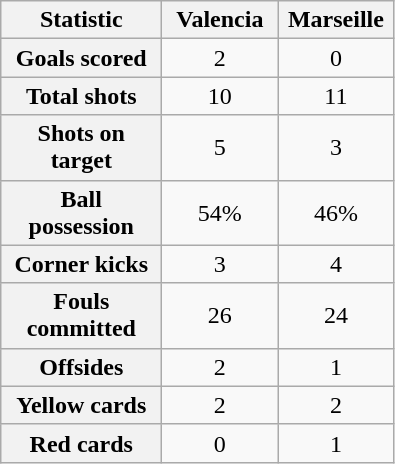<table class="wikitable plainrowheaders" style="text-align:center">
<tr>
<th scope="col" style="width:100px">Statistic</th>
<th scope="col" style="width:70px">Valencia</th>
<th scope="col" style="width:70px">Marseille</th>
</tr>
<tr>
<th scope=row>Goals scored</th>
<td>2</td>
<td>0</td>
</tr>
<tr>
<th scope=row>Total shots</th>
<td>10</td>
<td>11</td>
</tr>
<tr>
<th scope=row>Shots on target</th>
<td>5</td>
<td>3</td>
</tr>
<tr>
<th scope=row>Ball possession</th>
<td>54%</td>
<td>46%</td>
</tr>
<tr>
<th scope=row>Corner kicks</th>
<td>3</td>
<td>4</td>
</tr>
<tr>
<th scope=row>Fouls committed</th>
<td>26</td>
<td>24</td>
</tr>
<tr>
<th scope=row>Offsides</th>
<td>2</td>
<td>1</td>
</tr>
<tr>
<th scope=row>Yellow cards</th>
<td>2</td>
<td>2</td>
</tr>
<tr>
<th scope=row>Red cards</th>
<td>0</td>
<td>1</td>
</tr>
</table>
